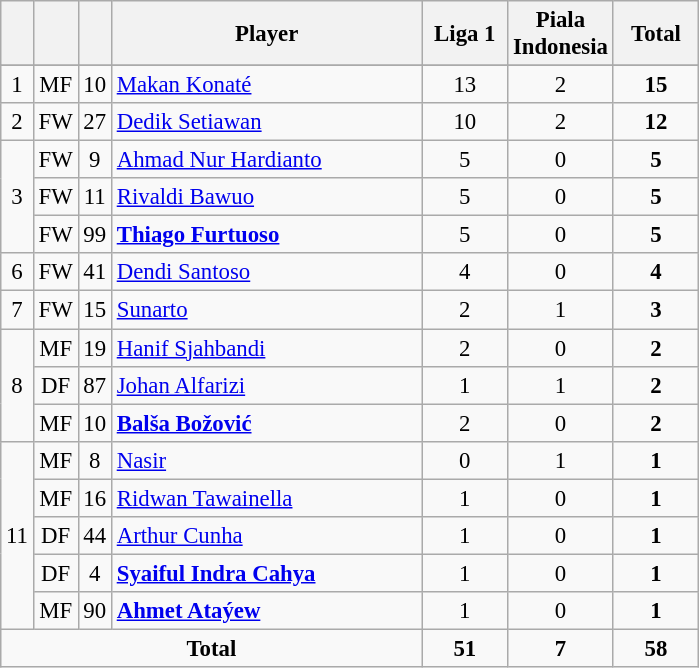<table class="wikitable sortable" style="font-size: 95%; text-align: center;">
<tr>
<th width=10></th>
<th width=10></th>
<th width=10></th>
<th width=200>Player</th>
<th width=50>Liga 1</th>
<th width=50>Piala Indonesia</th>
<th width=50>Total</th>
</tr>
<tr>
</tr>
<tr>
<td>1</td>
<td>MF</td>
<td>10</td>
<td align=left> <a href='#'>Makan Konaté</a></td>
<td>13</td>
<td>2</td>
<td><strong>15</strong></td>
</tr>
<tr>
<td>2</td>
<td>FW</td>
<td>27</td>
<td align=left> <a href='#'>Dedik Setiawan</a></td>
<td>10</td>
<td>2</td>
<td><strong>12</strong></td>
</tr>
<tr>
<td rowspan=3>3</td>
<td>FW</td>
<td>9</td>
<td align=left> <a href='#'>Ahmad Nur Hardianto</a></td>
<td>5</td>
<td>0</td>
<td><strong>5</strong></td>
</tr>
<tr>
<td>FW</td>
<td>11</td>
<td align=left> <a href='#'>Rivaldi Bawuo</a></td>
<td>5</td>
<td>0</td>
<td><strong>5</strong></td>
</tr>
<tr>
<td>FW</td>
<td>99</td>
<td align=left> <strong><a href='#'>Thiago Furtuoso</a></strong></td>
<td>5</td>
<td>0</td>
<td><strong>5</strong></td>
</tr>
<tr>
<td>6</td>
<td>FW</td>
<td>41</td>
<td align=left> <a href='#'>Dendi Santoso</a></td>
<td>4</td>
<td>0</td>
<td><strong>4</strong></td>
</tr>
<tr>
<td>7</td>
<td>FW</td>
<td>15</td>
<td align=left> <a href='#'>Sunarto</a></td>
<td>2</td>
<td>1</td>
<td><strong>3</strong></td>
</tr>
<tr>
<td rowspan=3>8</td>
<td>MF</td>
<td>19</td>
<td align=left> <a href='#'>Hanif Sjahbandi</a></td>
<td>2</td>
<td>0</td>
<td><strong>2</strong></td>
</tr>
<tr>
<td>DF</td>
<td>87</td>
<td align=left> <a href='#'>Johan Alfarizi</a></td>
<td>1</td>
<td>1</td>
<td><strong>2</strong></td>
</tr>
<tr>
<td>MF</td>
<td>10</td>
<td align=left> <strong><a href='#'>Balša Božović</a></strong></td>
<td>2</td>
<td>0</td>
<td><strong>2</strong></td>
</tr>
<tr>
<td rowspan=5>11</td>
<td>MF</td>
<td>8</td>
<td align=left> <a href='#'>Nasir</a></td>
<td>0</td>
<td>1</td>
<td><strong>1</strong></td>
</tr>
<tr>
<td>MF</td>
<td>16</td>
<td align=left> <a href='#'>Ridwan Tawainella</a></td>
<td>1</td>
<td>0</td>
<td><strong>1</strong></td>
</tr>
<tr>
<td>DF</td>
<td>44</td>
<td align=left> <a href='#'>Arthur Cunha</a></td>
<td>1</td>
<td>0</td>
<td><strong>1</strong></td>
</tr>
<tr>
<td>DF</td>
<td>4</td>
<td align=left> <strong><a href='#'>Syaiful Indra Cahya</a></strong></td>
<td>1</td>
<td>0</td>
<td><strong>1</strong></td>
</tr>
<tr>
<td>MF</td>
<td>90</td>
<td align=left> <strong><a href='#'>Ahmet Ataýew</a></strong></td>
<td>1</td>
<td>0</td>
<td><strong>1</strong></td>
</tr>
<tr class="sortbottom">
<td colspan=4><strong>Total</strong></td>
<td><strong>51</strong></td>
<td><strong>7</strong></td>
<td><strong>58</strong></td>
</tr>
</table>
